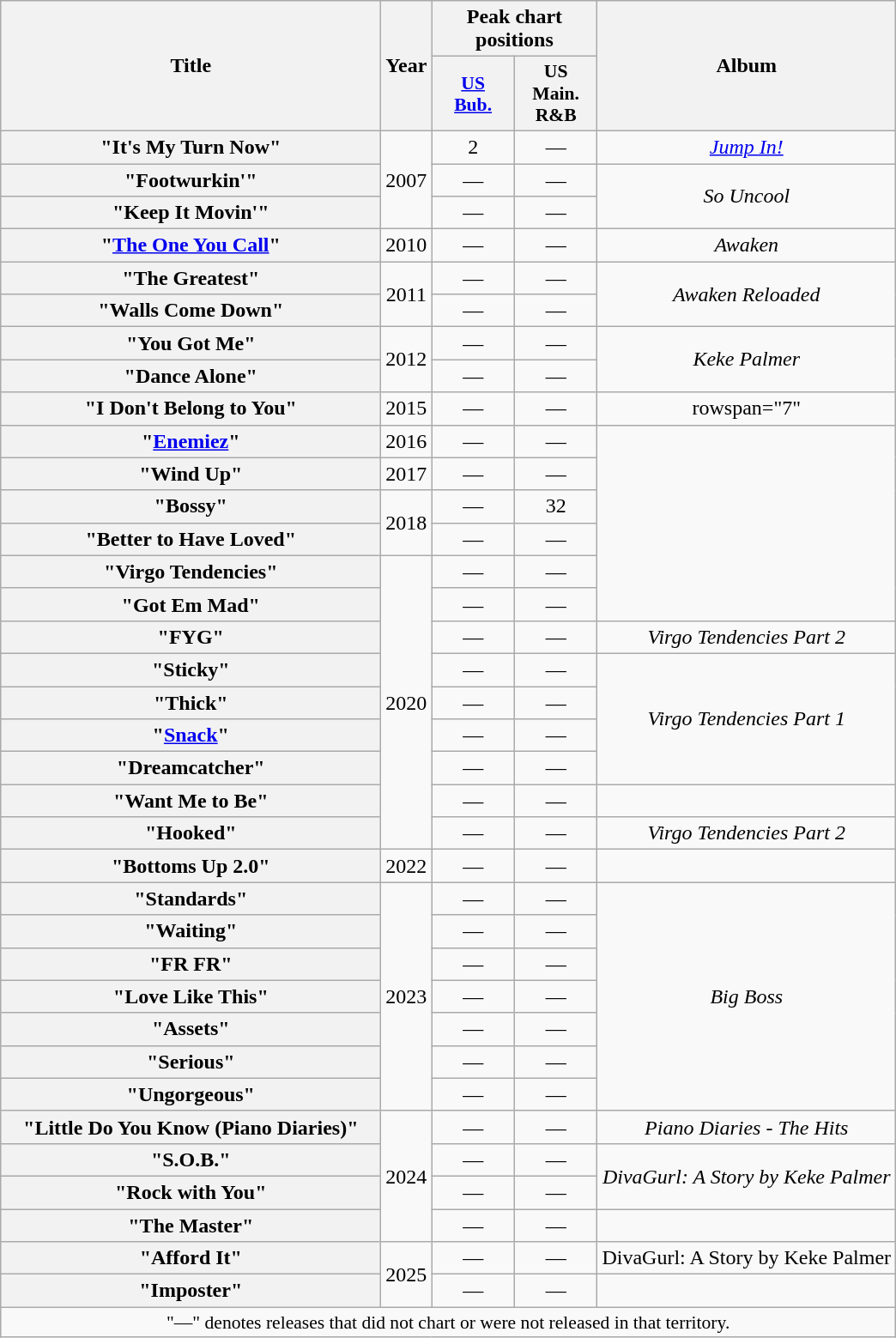<table class="wikitable plainrowheaders" style="text-align:center;">
<tr>
<th scope="col" rowspan="2" style="width:18em;">Title</th>
<th scope="col" rowspan="2">Year</th>
<th scope="col" colspan="2">Peak chart positions</th>
<th scope="col" rowspan="2">Album</th>
</tr>
<tr>
<th scope="col" style="width:4em;font-size:90%;"><a href='#'>US<br>Bub.</a><br></th>
<th scope="col" style="width:4em;font-size:90%;">US<br>Main. R&B<br></th>
</tr>
<tr>
<th scope="row">"It's My Turn Now"</th>
<td rowspan="3">2007</td>
<td>2</td>
<td>—</td>
<td><em><a href='#'>Jump In!</a></em></td>
</tr>
<tr>
<th scope="row">"Footwurkin'"</th>
<td>—</td>
<td>—</td>
<td rowspan="2"><em>So Uncool</em></td>
</tr>
<tr>
<th scope="row">"Keep It Movin'"<br></th>
<td>—</td>
<td>—</td>
</tr>
<tr>
<th scope="row">"<a href='#'>The One You Call</a>"</th>
<td>2010</td>
<td>—</td>
<td>—</td>
<td><em>Awaken</em></td>
</tr>
<tr>
<th scope="row">"The Greatest"</th>
<td rowspan="2">2011</td>
<td>—</td>
<td>—</td>
<td rowspan="2"><em>Awaken Reloaded</em></td>
</tr>
<tr>
<th scope="row">"Walls Come Down"</th>
<td>—</td>
<td>—</td>
</tr>
<tr>
<th scope="row">"You Got Me"<br></th>
<td rowspan="2">2012</td>
<td>—</td>
<td>—</td>
<td rowspan="2"><em>Keke Palmer</em></td>
</tr>
<tr>
<th scope="row">"Dance Alone"</th>
<td>—</td>
<td>—</td>
</tr>
<tr>
<th scope="row">"I Don't Belong to You"</th>
<td>2015</td>
<td>—</td>
<td>—</td>
<td>rowspan="7" </td>
</tr>
<tr>
<th scope="row">"<a href='#'>Enemiez</a>"<br></th>
<td>2016</td>
<td>—</td>
<td>—</td>
</tr>
<tr>
<th scope="row">"Wind Up"<br></th>
<td>2017</td>
<td>—</td>
<td>—</td>
</tr>
<tr>
<th scope="row">"Bossy"</th>
<td rowspan="2">2018</td>
<td>—</td>
<td>32</td>
</tr>
<tr>
<th scope="row">"Better to Have Loved"</th>
<td>—</td>
<td>—</td>
</tr>
<tr>
<th scope="row">"Virgo Tendencies"</th>
<td rowspan="9">2020</td>
<td>—</td>
<td>—</td>
</tr>
<tr>
<th scope="row">"Got Em Mad"<br></th>
<td>—</td>
<td>—</td>
</tr>
<tr>
<th scope="row">"FYG"</th>
<td>—</td>
<td>—</td>
<td><em>Virgo Tendencies Part 2</em></td>
</tr>
<tr>
<th scope="row">"Sticky"</th>
<td>—</td>
<td>—</td>
<td rowspan="4"><em>Virgo Tendencies Part 1</em></td>
</tr>
<tr>
<th scope="row">"Thick"</th>
<td>—</td>
<td>—</td>
</tr>
<tr>
<th scope="row">"<a href='#'>Snack</a>"</th>
<td>—</td>
<td>—</td>
</tr>
<tr>
<th scope="row">"Dreamcatcher"</th>
<td>—</td>
<td>—</td>
</tr>
<tr>
<th scope="row">"Want Me to Be"<br></th>
<td>—</td>
<td>—</td>
<td></td>
</tr>
<tr>
<th scope="row">"Hooked"</th>
<td>—</td>
<td>—</td>
<td><em>Virgo Tendencies Part 2</em></td>
</tr>
<tr>
<th scope="row">"Bottoms Up 2.0"</th>
<td>2022</td>
<td>—</td>
<td>—</td>
<td></td>
</tr>
<tr>
<th scope="row">"Standards"</th>
<td Rowspan="7">2023</td>
<td>—</td>
<td>—</td>
<td rowspan="7"><em>Big Boss</em></td>
</tr>
<tr>
<th scope="row">"Waiting"</th>
<td>—</td>
<td>—</td>
</tr>
<tr>
<th scope="row">"FR FR"</th>
<td>—</td>
<td>—</td>
</tr>
<tr>
<th scope="row">"Love Like This"</th>
<td>—</td>
<td>—</td>
</tr>
<tr>
<th scope="row">"Assets"</th>
<td>—</td>
<td>—</td>
</tr>
<tr>
<th scope="row">"Serious"</th>
<td>—</td>
<td>—</td>
</tr>
<tr>
<th scope="row">"Ungorgeous"</th>
<td>—</td>
<td>—</td>
</tr>
<tr>
<th scope="row">"Little Do You Know (Piano Diaries)" <br> </th>
<td rowspan="4">2024</td>
<td>—</td>
<td>—</td>
<td><em>Piano Diaries - The Hits</em></td>
</tr>
<tr>
<th scope="row">"S.O.B." <br> </th>
<td>—</td>
<td>—</td>
<td rowspan="2"><em>DivaGurl: A Story by Keke Palmer</td>
</tr>
<tr>
<th scope="row">"Rock with You" <br> </th>
<td>—</td>
<td>—</td>
</tr>
<tr>
<th scope="row">"The Master"</th>
<td>—</td>
<td>—</td>
<td></td>
</tr>
<tr>
<th scope="row">"Afford It" <br> </th>
<td rowspan="2">2025</td>
<td>—</td>
<td>—</td>
<td></em>DivaGurl: A Story by Keke Palmer<em></td>
</tr>
<tr>
<th scope="row">"Imposter"</th>
<td>—</td>
<td>—</td>
<td></td>
</tr>
<tr>
<td colspan="5" style="text-align:center; font-size:90%;">"—" denotes releases that did not chart or were not released in that territory.</td>
</tr>
</table>
